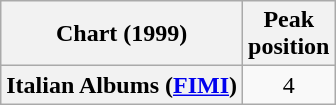<table class="wikitable sortable plainrowheaders" style="text-align:center">
<tr>
<th scope="col">Chart (1999)</th>
<th scope="col">Peak<br>position</th>
</tr>
<tr>
<th scope="row">Italian Albums (<a href='#'>FIMI</a>)</th>
<td>4</td>
</tr>
</table>
